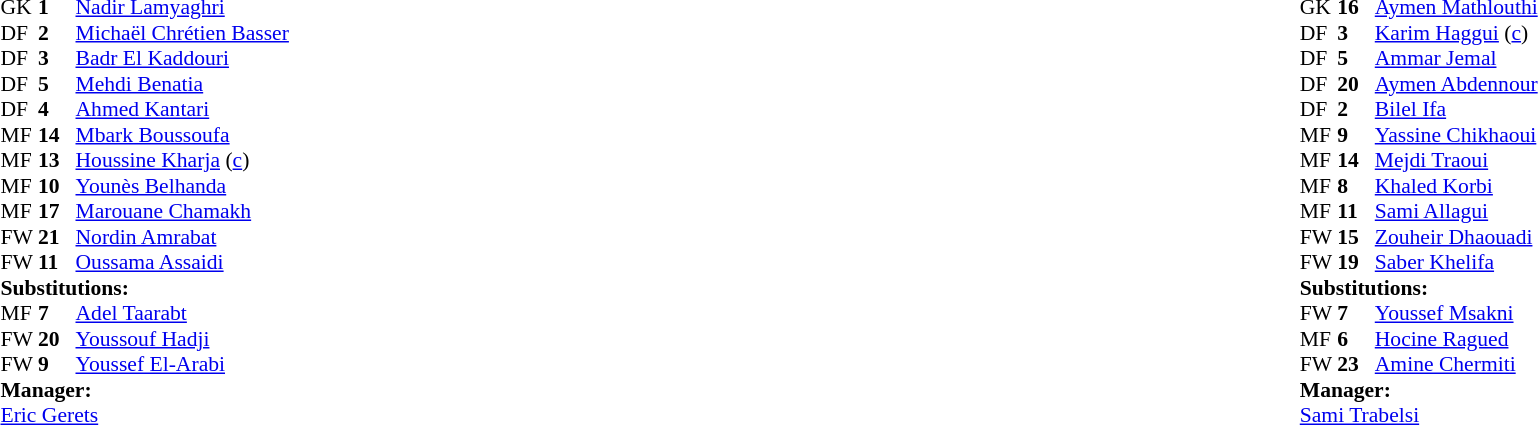<table width="100%">
<tr>
<td valign="top" width="50%"><br><table style="font-size: 90%" cellspacing="0" cellpadding="0">
<tr>
<th width="25"></th>
<th width="25"></th>
</tr>
<tr>
<td>GK</td>
<td><strong>1</strong></td>
<td><a href='#'>Nadir Lamyaghri</a></td>
</tr>
<tr>
<td>DF</td>
<td><strong>2</strong></td>
<td><a href='#'>Michaël Chrétien Basser</a></td>
<td></td>
</tr>
<tr>
<td>DF</td>
<td><strong>3</strong></td>
<td><a href='#'>Badr El Kaddouri</a></td>
<td></td>
</tr>
<tr>
<td>DF</td>
<td><strong>5</strong></td>
<td><a href='#'>Mehdi Benatia</a></td>
<td></td>
</tr>
<tr>
<td>DF</td>
<td><strong>4</strong></td>
<td><a href='#'>Ahmed Kantari</a></td>
</tr>
<tr>
<td>MF</td>
<td><strong>14</strong></td>
<td><a href='#'>Mbark Boussoufa</a></td>
<td></td>
<td></td>
</tr>
<tr>
<td>MF</td>
<td><strong>13</strong></td>
<td><a href='#'>Houssine Kharja</a> (<a href='#'>c</a>)</td>
</tr>
<tr>
<td>MF</td>
<td><strong>10</strong></td>
<td><a href='#'>Younès Belhanda</a></td>
</tr>
<tr>
<td>MF</td>
<td><strong>17</strong></td>
<td><a href='#'>Marouane Chamakh</a></td>
<td></td>
<td></td>
</tr>
<tr>
<td>FW</td>
<td><strong>21</strong></td>
<td><a href='#'>Nordin Amrabat</a></td>
</tr>
<tr>
<td>FW</td>
<td><strong>11</strong></td>
<td><a href='#'>Oussama Assaidi</a></td>
<td></td>
<td></td>
</tr>
<tr>
<td colspan=3><strong>Substitutions:</strong></td>
</tr>
<tr>
<td>MF</td>
<td><strong>7</strong></td>
<td><a href='#'>Adel Taarabt</a></td>
<td></td>
<td></td>
</tr>
<tr>
<td>FW</td>
<td><strong>20</strong></td>
<td><a href='#'>Youssouf Hadji</a></td>
<td></td>
<td></td>
</tr>
<tr>
<td>FW</td>
<td><strong>9</strong></td>
<td><a href='#'>Youssef El-Arabi</a></td>
<td></td>
<td></td>
</tr>
<tr>
<td colspan=3><strong>Manager:</strong></td>
</tr>
<tr>
<td colspan=3> <a href='#'>Eric Gerets</a></td>
</tr>
</table>
</td>
<td valign="top"></td>
<td valign="top" width="50%"><br><table style="font-size: 90%" cellspacing="0" cellpadding="0" align="center">
<tr>
<th width=25></th>
<th width=25></th>
</tr>
<tr>
<td>GK</td>
<td><strong>16</strong></td>
<td><a href='#'>Aymen Mathlouthi</a></td>
<td></td>
</tr>
<tr>
<td>DF</td>
<td><strong>3</strong></td>
<td><a href='#'>Karim Haggui</a> (<a href='#'>c</a>)</td>
</tr>
<tr>
<td>DF</td>
<td><strong>5</strong></td>
<td><a href='#'>Ammar Jemal</a></td>
<td></td>
</tr>
<tr>
<td>DF</td>
<td><strong>20</strong></td>
<td><a href='#'>Aymen Abdennour</a></td>
</tr>
<tr>
<td>DF</td>
<td><strong>2</strong></td>
<td><a href='#'>Bilel Ifa</a></td>
</tr>
<tr>
<td>MF</td>
<td><strong>9</strong></td>
<td><a href='#'>Yassine Chikhaoui</a></td>
<td></td>
<td></td>
</tr>
<tr>
<td>MF</td>
<td><strong>14</strong></td>
<td><a href='#'>Mejdi Traoui</a></td>
</tr>
<tr>
<td>MF</td>
<td><strong>8</strong></td>
<td><a href='#'>Khaled Korbi</a></td>
<td></td>
</tr>
<tr>
<td>MF</td>
<td><strong>11</strong></td>
<td><a href='#'>Sami Allagui</a></td>
<td></td>
<td></td>
</tr>
<tr>
<td>FW</td>
<td><strong>15</strong></td>
<td><a href='#'>Zouheir Dhaouadi</a></td>
<td></td>
<td></td>
</tr>
<tr>
<td>FW</td>
<td><strong>19</strong></td>
<td><a href='#'>Saber Khelifa</a></td>
</tr>
<tr>
<td colspan=3><strong>Substitutions:</strong></td>
</tr>
<tr>
<td>FW</td>
<td><strong>7</strong></td>
<td><a href='#'>Youssef Msakni</a></td>
<td></td>
<td></td>
</tr>
<tr>
<td>MF</td>
<td><strong>6</strong></td>
<td><a href='#'>Hocine Ragued</a></td>
<td></td>
<td></td>
</tr>
<tr>
<td>FW</td>
<td><strong>23</strong></td>
<td><a href='#'>Amine Chermiti</a></td>
<td></td>
<td></td>
</tr>
<tr>
<td colspan=3><strong>Manager:</strong></td>
</tr>
<tr>
<td colspan=3><a href='#'>Sami Trabelsi</a></td>
</tr>
</table>
</td>
</tr>
</table>
